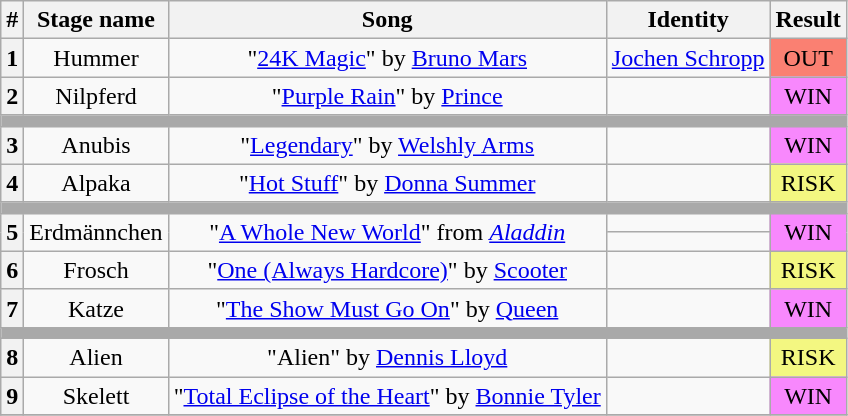<table class="wikitable plainrowheaders" style="text-align: center;">
<tr>
<th>#</th>
<th>Stage name</th>
<th>Song</th>
<th>Identity</th>
<th>Result</th>
</tr>
<tr>
<th>1</th>
<td>Hummer</td>
<td>"<a href='#'>24K Magic</a>" by <a href='#'>Bruno Mars</a></td>
<td><a href='#'>Jochen Schropp</a></td>
<td bgcolor=salmon>OUT</td>
</tr>
<tr>
<th>2</th>
<td>Nilpferd</td>
<td>"<a href='#'>Purple Rain</a>" by <a href='#'>Prince</a></td>
<td></td>
<td bgcolor=#F888FD>WIN</td>
</tr>
<tr>
<td colspan="5" style="background:darkgray"></td>
</tr>
<tr>
<th>3</th>
<td>Anubis</td>
<td>"<a href='#'>Legendary</a>" by <a href='#'>Welshly Arms</a></td>
<td></td>
<td bgcolor=#F888FD>WIN</td>
</tr>
<tr>
<th>4</th>
<td>Alpaka</td>
<td>"<a href='#'>Hot Stuff</a>" by <a href='#'>Donna Summer</a></td>
<td></td>
<td bgcolor="#F3F781">RISK</td>
</tr>
<tr>
<td colspan="5" style="background:darkgray"></td>
</tr>
<tr>
<th rowspan="2">5</th>
<td rowspan="2">Erdmännchen</td>
<td rowspan="2">"<a href='#'>A Whole New World</a>" from <em><a href='#'>Aladdin</a></em></td>
<td></td>
<td rowspan="2" bgcolor=#F888FD>WIN</td>
</tr>
<tr>
<td></td>
</tr>
<tr>
<th>6</th>
<td>Frosch</td>
<td>"<a href='#'>One (Always Hardcore)</a>" by <a href='#'>Scooter</a></td>
<td></td>
<td bgcolor="#F3F781">RISK</td>
</tr>
<tr>
<th>7</th>
<td>Katze</td>
<td>"<a href='#'>The Show Must Go On</a>" by <a href='#'>Queen</a></td>
<td></td>
<td bgcolor=#F888FD>WIN</td>
</tr>
<tr>
<td colspan="5" style="background:darkgray"></td>
</tr>
<tr>
<th>8</th>
<td>Alien</td>
<td>"Alien" by <a href='#'>Dennis Lloyd</a></td>
<td></td>
<td bgcolor="#F3F781">RISK</td>
</tr>
<tr>
<th>9</th>
<td>Skelett</td>
<td>"<a href='#'>Total Eclipse of the Heart</a>" by <a href='#'>Bonnie Tyler</a></td>
<td></td>
<td bgcolor=#F888FD>WIN</td>
</tr>
<tr>
</tr>
</table>
